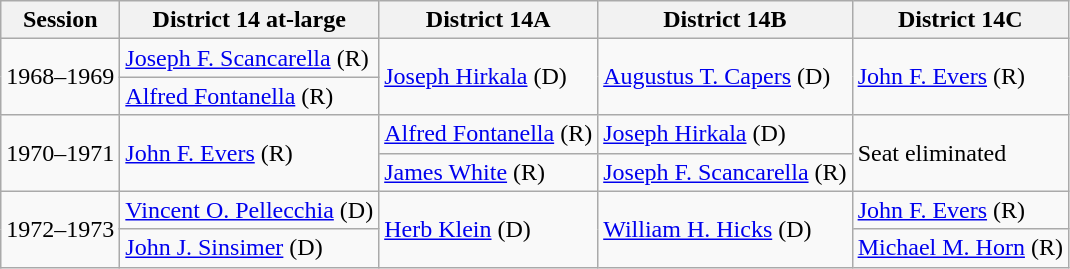<table class="wikitable">
<tr>
<th>Session</th>
<th>District 14 at-large</th>
<th>District 14A</th>
<th>District 14B</th>
<th>District 14C</th>
</tr>
<tr>
<td rowspan=2>1968–1969</td>
<td><a href='#'>Joseph F. Scancarella</a> (R)</td>
<td rowspan=2 ><a href='#'>Joseph Hirkala</a> (D)</td>
<td rowspan=2 ><a href='#'>Augustus T. Capers</a> (D)</td>
<td rowspan=2 ><a href='#'>John F. Evers</a> (R)</td>
</tr>
<tr>
<td><a href='#'>Alfred Fontanella</a> (R)</td>
</tr>
<tr>
<td rowspan=2>1970–1971</td>
<td rowspan=2 ><a href='#'>John F. Evers</a> (R)</td>
<td><a href='#'>Alfred Fontanella</a> (R)</td>
<td><a href='#'>Joseph Hirkala</a> (D)</td>
<td rowspan=2>Seat eliminated</td>
</tr>
<tr>
<td><a href='#'>James White</a> (R)</td>
<td><a href='#'>Joseph F. Scancarella</a> (R)</td>
</tr>
<tr>
<td rowspan=2>1972–1973</td>
<td><a href='#'>Vincent O. Pellecchia</a> (D)</td>
<td rowspan=2 ><a href='#'>Herb Klein</a> (D)</td>
<td rowspan=2 ><a href='#'>William H. Hicks</a> (D)</td>
<td><a href='#'>John F. Evers</a> (R)</td>
</tr>
<tr>
<td><a href='#'>John J. Sinsimer</a> (D)</td>
<td><a href='#'>Michael M. Horn</a> (R)</td>
</tr>
</table>
